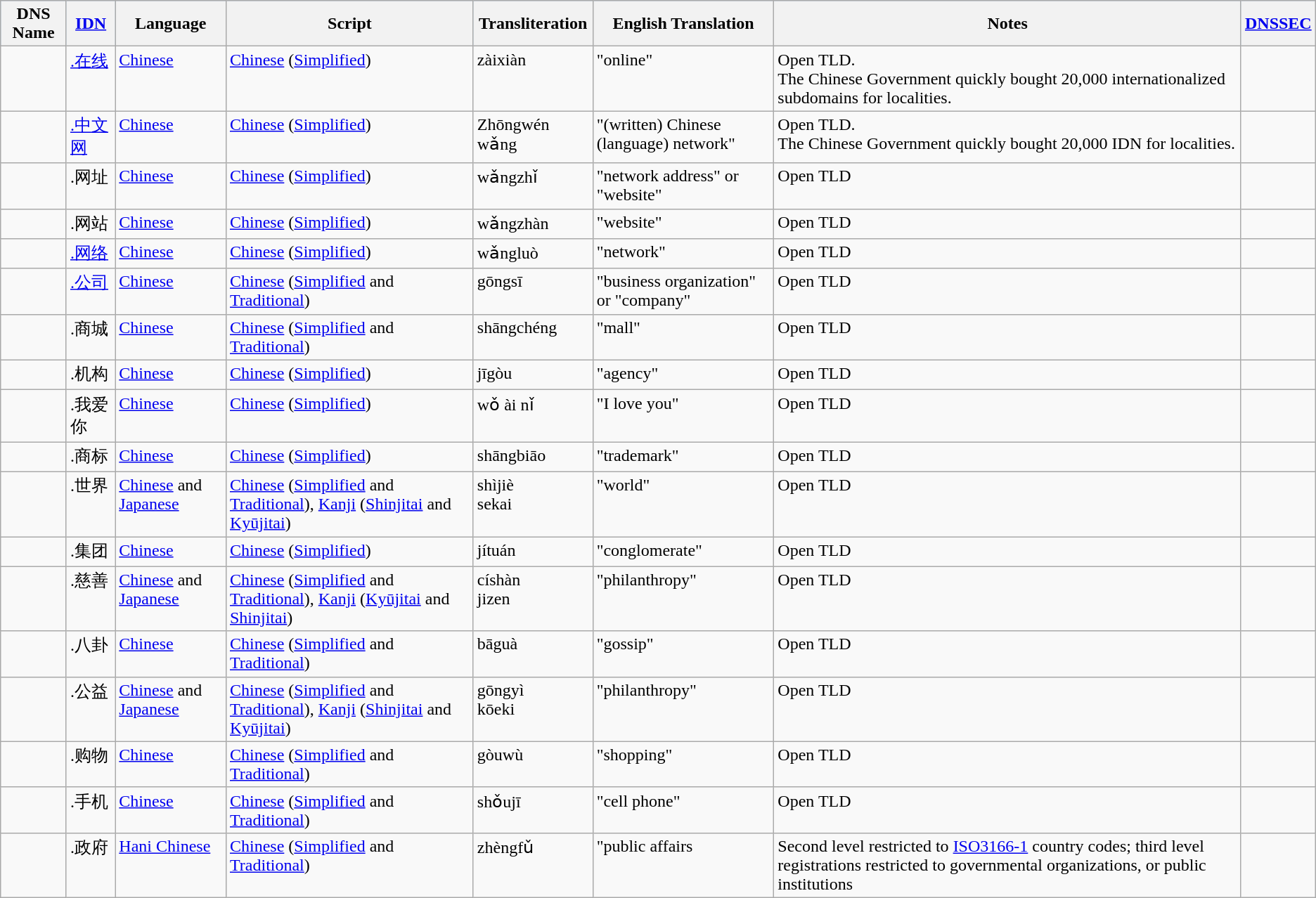<table class="wikitable sortable">
<tr style="background:#a0d0ff;">
<th class="unsortable">DNS Name</th>
<th><a href='#'>IDN</a></th>
<th>Language</th>
<th>Script</th>
<th>Transliteration</th>
<th>English Translation</th>
<th class="unsortable">Notes</th>
<th><a href='#'>DNSSEC</a></th>
</tr>
<tr valign="top">
<td></td>
<td><a href='#'>.在线</a></td>
<td><a href='#'>Chinese</a></td>
<td><a href='#'>Chinese</a> (<a href='#'>Simplified</a>)</td>
<td>zàixiàn</td>
<td>"online"</td>
<td>Open TLD.<br>The Chinese Government quickly bought 20,000 internationalized subdomains for localities.</td>
<td></td>
</tr>
<tr valign="top">
<td style="white-space: nowrap"></td>
<td><a href='#'>.中文网</a></td>
<td><a href='#'>Chinese</a></td>
<td><a href='#'>Chinese</a> (<a href='#'>Simplified</a>)</td>
<td>Zhōngwén wǎng</td>
<td>"(written) Chinese (language) network"</td>
<td>Open TLD.<br>The Chinese Government quickly bought 20,000 IDN for localities.</td>
<td></td>
</tr>
<tr valign="top">
<td></td>
<td>.网址</td>
<td><a href='#'>Chinese</a></td>
<td><a href='#'>Chinese</a> (<a href='#'>Simplified</a>)</td>
<td>wǎngzhǐ</td>
<td>"network address" or "website"</td>
<td>Open TLD</td>
<td></td>
</tr>
<tr valign="top">
<td></td>
<td>.网站</td>
<td><a href='#'>Chinese</a></td>
<td><a href='#'>Chinese</a> (<a href='#'>Simplified</a>)</td>
<td>wǎngzhàn</td>
<td>"website"</td>
<td>Open TLD</td>
<td></td>
</tr>
<tr valign="top">
<td></td>
<td><a href='#'>.网络</a></td>
<td><a href='#'>Chinese</a></td>
<td><a href='#'>Chinese</a> (<a href='#'>Simplified</a>)</td>
<td>wǎngluò</td>
<td>"network"</td>
<td>Open TLD</td>
<td></td>
</tr>
<tr valign="top">
<td></td>
<td><a href='#'>.公司</a></td>
<td><a href='#'>Chinese</a></td>
<td><a href='#'>Chinese</a> (<a href='#'>Simplified</a> and <a href='#'>Traditional</a>)</td>
<td>gōngsī</td>
<td>"business organization" or "company"</td>
<td>Open TLD</td>
<td></td>
</tr>
<tr valign="top">
<td></td>
<td>.商城</td>
<td><a href='#'>Chinese</a></td>
<td><a href='#'>Chinese</a> (<a href='#'>Simplified</a> and <a href='#'>Traditional</a>)</td>
<td>shāngchéng</td>
<td>"mall"</td>
<td>Open TLD</td>
<td></td>
</tr>
<tr valign="top">
<td></td>
<td>.机构</td>
<td><a href='#'>Chinese</a></td>
<td><a href='#'>Chinese</a> (<a href='#'>Simplified</a>)</td>
<td>jīgòu</td>
<td>"agency"</td>
<td>Open TLD</td>
<td></td>
</tr>
<tr valign="top">
<td style="white-space: nowrap"></td>
<td>.我爱你</td>
<td><a href='#'>Chinese</a></td>
<td><a href='#'>Chinese</a> (<a href='#'>Simplified</a>)</td>
<td>wǒ ài nǐ</td>
<td>"I love you"</td>
<td>Open TLD</td>
<td></td>
</tr>
<tr valign="top">
<td></td>
<td>.商标</td>
<td><a href='#'>Chinese</a></td>
<td><a href='#'>Chinese</a> (<a href='#'>Simplified</a>)</td>
<td>shāngbiāo</td>
<td>"trademark"</td>
<td>Open TLD</td>
<td></td>
</tr>
<tr valign="top">
<td></td>
<td>.世界</td>
<td><a href='#'>Chinese</a> and <a href='#'>Japanese</a></td>
<td><a href='#'>Chinese</a> (<a href='#'>Simplified</a> and <a href='#'>Traditional</a>), <a href='#'>Kanji</a> (<a href='#'>Shinjitai</a> and <a href='#'>Kyūjitai</a>)</td>
<td>shìjiè<br>sekai</td>
<td>"world"</td>
<td>Open TLD</td>
<td></td>
</tr>
<tr valign="top">
<td></td>
<td>.集团</td>
<td><a href='#'>Chinese</a></td>
<td><a href='#'>Chinese</a> (<a href='#'>Simplified</a>)</td>
<td>jítuán</td>
<td>"conglomerate"</td>
<td>Open TLD</td>
<td></td>
</tr>
<tr valign="top">
<td></td>
<td>.慈善</td>
<td><a href='#'>Chinese</a> and <a href='#'>Japanese</a></td>
<td><a href='#'>Chinese</a> (<a href='#'>Simplified</a> and <a href='#'>Traditional</a>), <a href='#'>Kanji</a> (<a href='#'>Kyūjitai</a> and <a href='#'>Shinjitai</a>)</td>
<td>císhàn<br>jizen</td>
<td>"philanthropy"</td>
<td>Open TLD</td>
<td></td>
</tr>
<tr valign="top">
<td></td>
<td>.八卦</td>
<td><a href='#'>Chinese</a></td>
<td><a href='#'>Chinese</a> (<a href='#'>Simplified</a> and <a href='#'>Traditional</a>)</td>
<td>bāguà</td>
<td>"gossip"</td>
<td>Open TLD</td>
<td></td>
</tr>
<tr valign="top">
<td></td>
<td>.公益</td>
<td><a href='#'>Chinese</a> and <a href='#'>Japanese</a></td>
<td><a href='#'>Chinese</a> (<a href='#'>Simplified</a> and <a href='#'>Traditional</a>), <a href='#'>Kanji</a> (<a href='#'>Shinjitai</a> and <a href='#'>Kyūjitai</a>)</td>
<td>gōngyì<br>kōeki</td>
<td>"philanthropy"</td>
<td>Open TLD</td>
<td></td>
</tr>
<tr valign="top">
<td></td>
<td>.购物</td>
<td><a href='#'>Chinese</a></td>
<td><a href='#'>Chinese</a> (<a href='#'>Simplified</a> and <a href='#'>Traditional</a>)</td>
<td>gòuwù</td>
<td>"shopping"</td>
<td>Open TLD</td>
<td></td>
</tr>
<tr valign="top">
<td></td>
<td>.手机</td>
<td><a href='#'>Chinese</a></td>
<td><a href='#'>Chinese</a> (<a href='#'>Simplified</a> and <a href='#'>Traditional</a>)</td>
<td>shǒujī</td>
<td>"cell phone"</td>
<td>Open TLD</td>
<td></td>
</tr>
<tr valign="top">
<td></td>
<td>.政府</td>
<td><a href='#'>Hani Chinese</a></td>
<td><a href='#'>Chinese</a> (<a href='#'>Simplified</a> and <a href='#'>Traditional</a>)</td>
<td>zhèngfǔ</td>
<td>"public affairs</td>
<td>Second level restricted to <a href='#'>ISO3166-1</a> country codes; third level registrations restricted to governmental organizations, or public institutions</td>
<td></td>
</tr>
</table>
